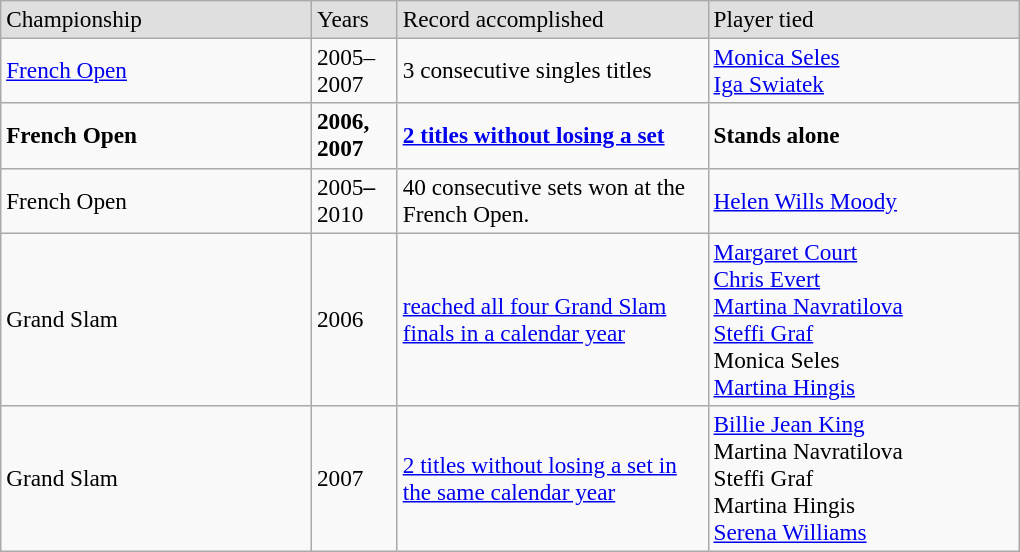<table class="wikitable" style="font-size:97%">
<tr style="background:#dfdfdf;">
<td width="200">Championship</td>
<td width="50">Years</td>
<td width="200">Record accomplished</td>
<td width="200">Player tied</td>
</tr>
<tr>
<td><a href='#'>French Open</a></td>
<td>2005–2007</td>
<td>3 consecutive singles titles</td>
<td><a href='#'>Monica Seles</a><br><a href='#'>Iga Swiatek</a></td>
</tr>
<tr>
<td><strong>French Open</strong></td>
<td><strong>2006, 2007</strong></td>
<td><strong><a href='#'>2 titles without losing a set</a></strong></td>
<td><strong>Stands alone</strong></td>
</tr>
<tr>
<td>French Open</td>
<td>2005<strong>–</strong>2010</td>
<td>40 consecutive sets won at the French Open.</td>
<td><a href='#'>Helen Wills Moody</a></td>
</tr>
<tr>
<td>Grand Slam</td>
<td>2006</td>
<td><a href='#'>reached all four Grand Slam finals in a calendar year</a></td>
<td><a href='#'>Margaret Court</a><br><a href='#'>Chris Evert</a><br><a href='#'>Martina Navratilova</a><br><a href='#'>Steffi Graf</a><br>Monica Seles<br><a href='#'>Martina Hingis</a></td>
</tr>
<tr>
<td>Grand Slam</td>
<td>2007</td>
<td><a href='#'>2 titles without losing a set in the same calendar year</a></td>
<td><a href='#'>Billie Jean King</a><br>Martina Navratilova<br>Steffi Graf<br>Martina Hingis<br><a href='#'>Serena Williams</a></td>
</tr>
</table>
